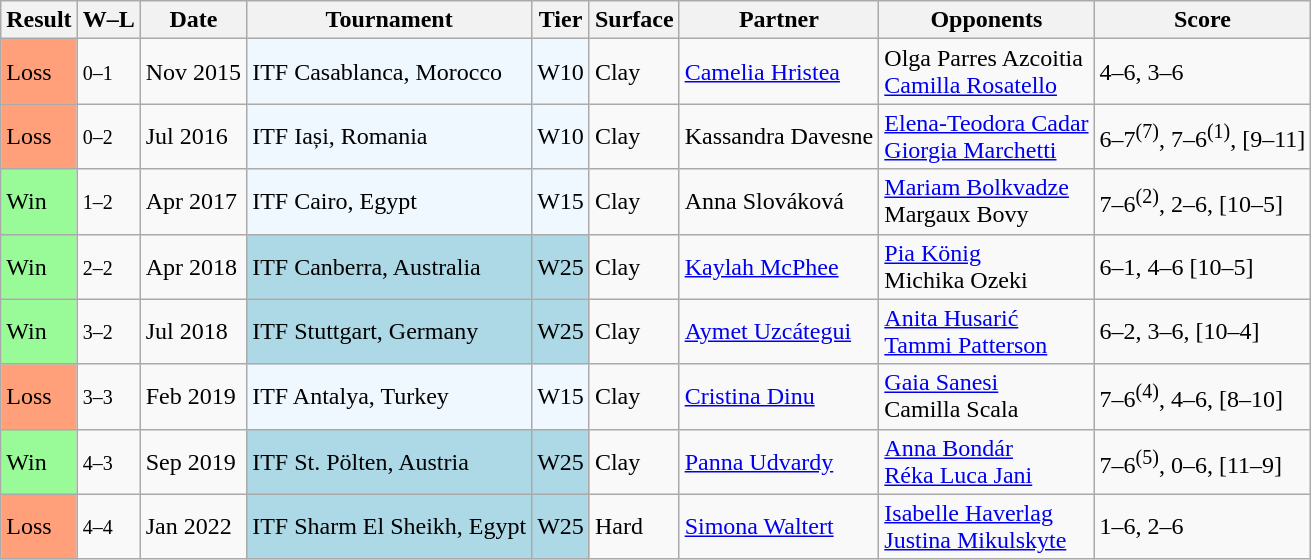<table class="sortable wikitable">
<tr>
<th>Result</th>
<th class="unsortable">W–L</th>
<th>Date</th>
<th>Tournament</th>
<th>Tier</th>
<th>Surface</th>
<th>Partner</th>
<th>Opponents</th>
<th class="unsortable">Score</th>
</tr>
<tr>
<td bgcolor="FFA07A">Loss</td>
<td><small>0–1</small></td>
<td>Nov 2015</td>
<td style="background:#f0f8ff;">ITF Casablanca, Morocco</td>
<td style="background:#f0f8ff;">W10</td>
<td>Clay</td>
<td> <a href='#'>Camelia Hristea</a></td>
<td> Olga Parres Azcoitia <br>  <a href='#'>Camilla Rosatello</a></td>
<td>4–6, 3–6</td>
</tr>
<tr>
<td bgcolor="FFA07A">Loss</td>
<td><small>0–2</small></td>
<td>Jul 2016</td>
<td style="background:#f0f8ff;">ITF Iași, Romania</td>
<td style="background:#f0f8ff;">W10</td>
<td>Clay</td>
<td> Kassandra Davesne</td>
<td> <a href='#'>Elena-Teodora Cadar</a> <br>  <a href='#'>Giorgia Marchetti</a></td>
<td>6–7<sup>(7)</sup>, 7–6<sup>(1)</sup>, [9–11]</td>
</tr>
<tr>
<td style="background:#98fb98;">Win</td>
<td><small>1–2</small></td>
<td>Apr 2017</td>
<td style="background:#f0f8ff;">ITF Cairo, Egypt</td>
<td style="background:#f0f8ff;">W15</td>
<td>Clay</td>
<td> Anna Slováková</td>
<td> <a href='#'>Mariam Bolkvadze</a> <br>  Margaux Bovy</td>
<td>7–6<sup>(2)</sup>, 2–6, [10–5]</td>
</tr>
<tr>
<td style="background:#98fb98;">Win</td>
<td><small>2–2</small></td>
<td>Apr 2018</td>
<td style="background:lightblue;">ITF Canberra, Australia</td>
<td style="background:lightblue;">W25</td>
<td>Clay</td>
<td> <a href='#'>Kaylah McPhee</a></td>
<td> <a href='#'>Pia König</a> <br>  Michika Ozeki</td>
<td>6–1, 4–6 [10–5]</td>
</tr>
<tr>
<td bgcolor="98FB98">Win</td>
<td><small>3–2</small></td>
<td>Jul 2018</td>
<td style="background:lightblue;">ITF Stuttgart, Germany</td>
<td style="background:lightblue;">W25</td>
<td>Clay</td>
<td> <a href='#'>Aymet Uzcátegui</a></td>
<td> <a href='#'>Anita Husarić</a> <br>  <a href='#'>Tammi Patterson</a></td>
<td>6–2, 3–6, [10–4]</td>
</tr>
<tr>
<td bgcolor="FFA07A">Loss</td>
<td><small>3–3</small></td>
<td>Feb 2019</td>
<td style="background:#f0f8ff;">ITF Antalya, Turkey</td>
<td style="background:#f0f8ff;">W15</td>
<td>Clay</td>
<td> <a href='#'>Cristina Dinu</a></td>
<td> <a href='#'>Gaia Sanesi</a> <br>  Camilla Scala</td>
<td>7–6<sup>(4)</sup>, 4–6, [8–10]</td>
</tr>
<tr>
<td bgcolor="98FB98">Win</td>
<td><small>4–3</small></td>
<td>Sep 2019</td>
<td style="background:lightblue;">ITF St. Pölten, Austria</td>
<td style="background:lightblue;">W25</td>
<td>Clay</td>
<td> <a href='#'>Panna Udvardy</a></td>
<td> <a href='#'>Anna Bondár</a> <br>  <a href='#'>Réka Luca Jani</a></td>
<td>7–6<sup>(5)</sup>, 0–6, [11–9]</td>
</tr>
<tr>
<td style="background:#ffa07a;">Loss</td>
<td><small>4–4</small></td>
<td>Jan 2022</td>
<td style="background:lightblue;">ITF Sharm El Sheikh, Egypt</td>
<td style="background:lightblue;">W25</td>
<td>Hard</td>
<td> <a href='#'>Simona Waltert</a></td>
<td> <a href='#'>Isabelle Haverlag</a> <br>  <a href='#'>Justina Mikulskyte</a></td>
<td>1–6, 2–6</td>
</tr>
</table>
